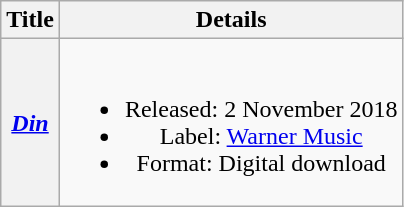<table class="wikitable plainrowheaders" style="text-align:center;">
<tr>
<th scope="col">Title</th>
<th scope="col">Details</th>
</tr>
<tr>
<th scope="row"><em><a href='#'>Din</a></em></th>
<td><br><ul><li>Released: 2 November 2018</li><li>Label: <a href='#'>Warner Music</a></li><li>Format: Digital download</li></ul></td>
</tr>
</table>
